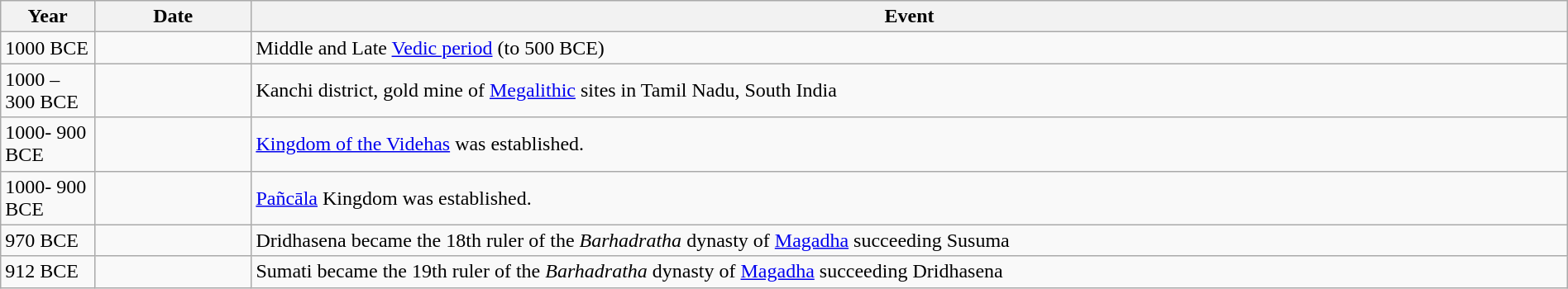<table class="wikitable" style="width:100%">
<tr>
<th style="width:6%">Year</th>
<th style="width:10%">Date</th>
<th>Event</th>
</tr>
<tr>
<td style="vertical-align:top;">1000 BCE</td>
<td></td>
<td>Middle and Late <a href='#'>Vedic period</a> (to 500 BCE)</td>
</tr>
<tr>
<td>1000 – 300 BCE</td>
<td></td>
<td>Kanchi district, gold mine of <a href='#'>Megalithic</a> sites in Tamil Nadu, South India</td>
</tr>
<tr>
<td>1000- 900 BCE</td>
<td></td>
<td><a href='#'>Kingdom of the Videhas</a> was established.</td>
</tr>
<tr>
<td>1000- 900 BCE</td>
<td></td>
<td><a href='#'>Pañcāla</a> Kingdom was established.</td>
</tr>
<tr>
<td>970 BCE</td>
<td></td>
<td>Dridhasena became the 18th ruler of the <em>Barhadratha</em> dynasty of <a href='#'>Magadha</a> succeeding Susuma</td>
</tr>
<tr>
<td>912 BCE</td>
<td></td>
<td>Sumati became the 19th ruler of the <em>Barhadratha</em> dynasty of <a href='#'>Magadha</a> succeeding Dridhasena</td>
</tr>
</table>
